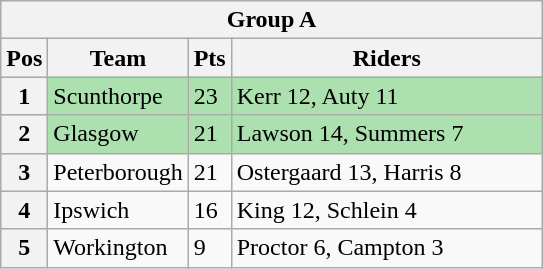<table class="wikitable">
<tr>
<th colspan="4">Group A</th>
</tr>
<tr>
<th width=20>Pos</th>
<th width=80>Team</th>
<th width=20>Pts</th>
<th width=200>Riders</th>
</tr>
<tr style="background:#ACE1AF;">
<th>1</th>
<td>Scunthorpe</td>
<td>23</td>
<td>Kerr 12, Auty 11</td>
</tr>
<tr style="background:#ACE1AF;">
<th>2</th>
<td>Glasgow</td>
<td>21</td>
<td>Lawson 14, Summers 7</td>
</tr>
<tr>
<th>3</th>
<td>Peterborough</td>
<td>21</td>
<td>Ostergaard 13, Harris 8</td>
</tr>
<tr>
<th>4</th>
<td>Ipswich</td>
<td>16</td>
<td>King 12, Schlein 4</td>
</tr>
<tr>
<th>5</th>
<td>Workington</td>
<td>9</td>
<td>Proctor 6, Campton 3</td>
</tr>
</table>
